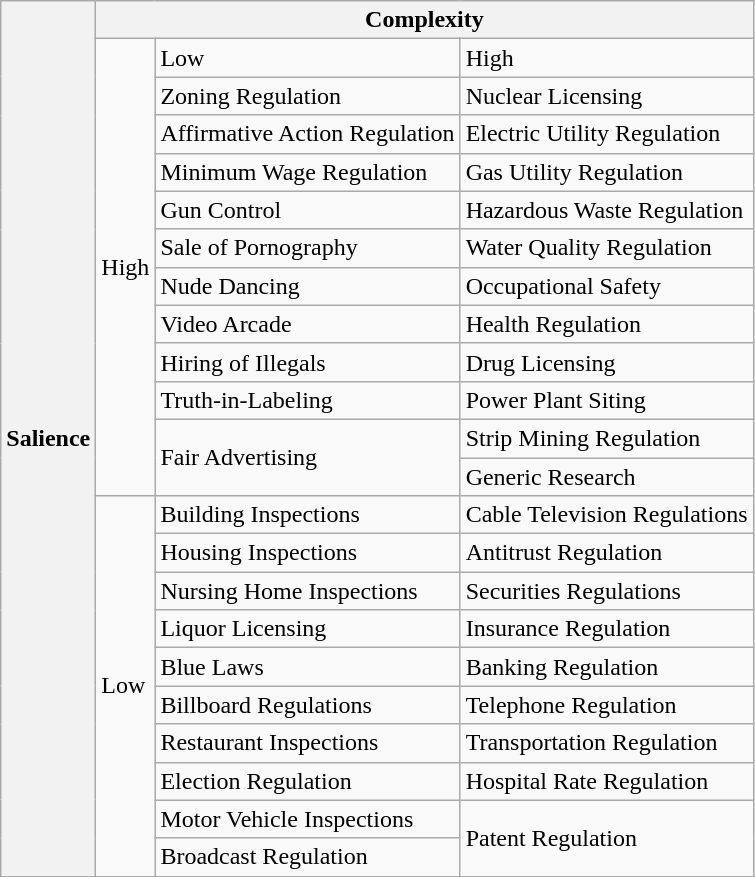<table class="wikitable">
<tr>
<th rowspan="23">Salience</th>
<th colspan="3">Complexity</th>
</tr>
<tr>
<td rowspan="12">High</td>
<td>Low</td>
<td>High</td>
</tr>
<tr>
<td>Zoning Regulation</td>
<td>Nuclear Licensing</td>
</tr>
<tr>
<td>Affirmative Action Regulation</td>
<td>Electric Utility Regulation</td>
</tr>
<tr>
<td>Minimum Wage Regulation</td>
<td>Gas Utility Regulation</td>
</tr>
<tr>
<td>Gun Control</td>
<td>Hazardous Waste Regulation</td>
</tr>
<tr>
<td>Sale of Pornography</td>
<td>Water Quality Regulation</td>
</tr>
<tr>
<td>Nude Dancing</td>
<td>Occupational Safety</td>
</tr>
<tr>
<td>Video Arcade</td>
<td>Health Regulation</td>
</tr>
<tr>
<td>Hiring of Illegals</td>
<td>Drug Licensing</td>
</tr>
<tr>
<td>Truth-in-Labeling</td>
<td>Power Plant Siting</td>
</tr>
<tr>
<td rowspan="2">Fair Advertising</td>
<td>Strip Mining Regulation</td>
</tr>
<tr>
<td>Generic Research</td>
</tr>
<tr>
<td rowspan="10">Low</td>
<td>Building Inspections</td>
<td>Cable Television Regulations</td>
</tr>
<tr>
<td>Housing Inspections</td>
<td>Antitrust Regulation</td>
</tr>
<tr>
<td>Nursing Home Inspections</td>
<td>Securities Regulations</td>
</tr>
<tr>
<td>Liquor Licensing</td>
<td>Insurance Regulation</td>
</tr>
<tr>
<td>Blue Laws</td>
<td>Banking Regulation</td>
</tr>
<tr>
<td>Billboard Regulations</td>
<td>Telephone Regulation</td>
</tr>
<tr>
<td>Restaurant Inspections</td>
<td>Transportation Regulation</td>
</tr>
<tr>
<td>Election Regulation</td>
<td>Hospital Rate Regulation</td>
</tr>
<tr>
<td>Motor Vehicle Inspections</td>
<td rowspan="2">Patent Regulation</td>
</tr>
<tr>
<td>Broadcast Regulation</td>
</tr>
</table>
